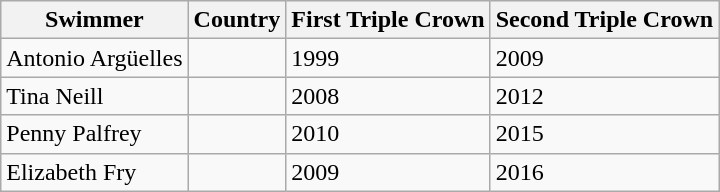<table class="wikitable">
<tr>
<th>Swimmer</th>
<th>Country</th>
<th>First Triple Crown</th>
<th>Second Triple Crown</th>
</tr>
<tr>
<td>Antonio Argüelles</td>
<td></td>
<td>1999</td>
<td>2009</td>
</tr>
<tr>
<td>Tina Neill</td>
<td></td>
<td>2008</td>
<td>2012</td>
</tr>
<tr>
<td>Penny Palfrey</td>
<td></td>
<td>2010</td>
<td>2015</td>
</tr>
<tr>
<td>Elizabeth Fry</td>
<td></td>
<td>2009</td>
<td>2016</td>
</tr>
</table>
